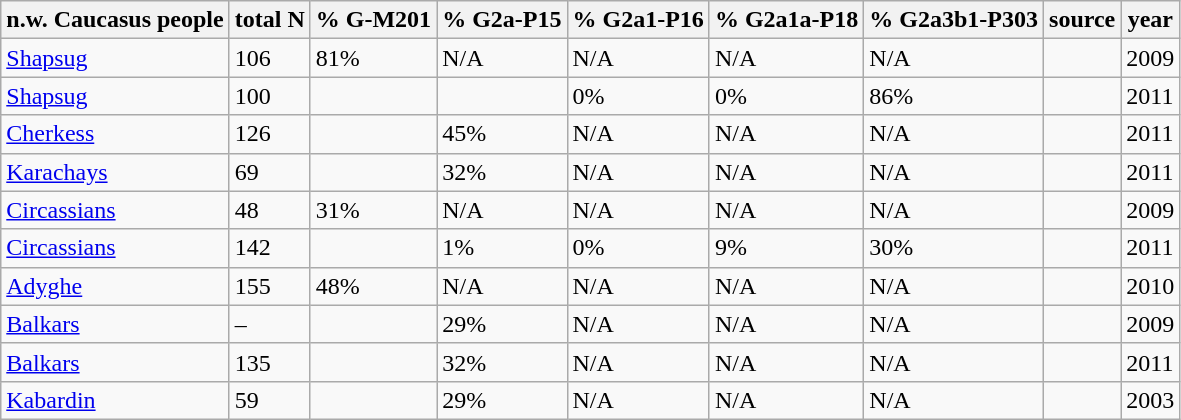<table class="wikitable" border="1">
<tr>
<th>n.w. Caucasus people</th>
<th>total N</th>
<th>% G-M201</th>
<th>% G2a-P15</th>
<th>% G2a1-P16</th>
<th>% G2a1a-P18</th>
<th>% G2a3b1-P303</th>
<th>source</th>
<th>year</th>
</tr>
<tr>
<td><a href='#'>Shapsug</a></td>
<td>106</td>
<td>81%</td>
<td>N/A</td>
<td>N/A</td>
<td>N/A</td>
<td>N/A</td>
<td></td>
<td>2009</td>
</tr>
<tr>
<td><a href='#'>Shapsug</a></td>
<td>100</td>
<td></td>
<td></td>
<td>0%</td>
<td>0%</td>
<td>86%</td>
<td></td>
<td>2011</td>
</tr>
<tr>
<td><a href='#'>Cherkess</a></td>
<td>126</td>
<td></td>
<td>45%</td>
<td>N/A</td>
<td>N/A</td>
<td>N/A</td>
<td></td>
<td>2011</td>
</tr>
<tr>
<td><a href='#'>Karachays</a></td>
<td>69</td>
<td></td>
<td>32%</td>
<td>N/A</td>
<td>N/A</td>
<td>N/A</td>
<td></td>
<td>2011</td>
</tr>
<tr>
<td><a href='#'>Circassians</a></td>
<td>48</td>
<td>31%</td>
<td>N/A</td>
<td>N/A</td>
<td>N/A</td>
<td>N/A</td>
<td></td>
<td>2009</td>
</tr>
<tr>
<td><a href='#'>Circassians</a></td>
<td>142</td>
<td></td>
<td>1%</td>
<td>0%</td>
<td>9%</td>
<td>30%</td>
<td></td>
<td>2011</td>
</tr>
<tr>
<td><a href='#'>Adyghe</a></td>
<td>155</td>
<td>48%</td>
<td>N/A</td>
<td>N/A</td>
<td>N/A</td>
<td>N/A</td>
<td></td>
<td>2010</td>
</tr>
<tr>
<td><a href='#'>Balkars</a></td>
<td>–</td>
<td></td>
<td>29%</td>
<td>N/A</td>
<td>N/A</td>
<td>N/A</td>
<td></td>
<td>2009</td>
</tr>
<tr>
<td><a href='#'>Balkars</a></td>
<td>135</td>
<td></td>
<td>32%</td>
<td>N/A</td>
<td>N/A</td>
<td>N/A</td>
<td></td>
<td>2011</td>
</tr>
<tr>
<td><a href='#'>Kabardin</a></td>
<td>59</td>
<td></td>
<td>29%</td>
<td>N/A</td>
<td>N/A</td>
<td>N/A</td>
<td></td>
<td>2003</td>
</tr>
</table>
